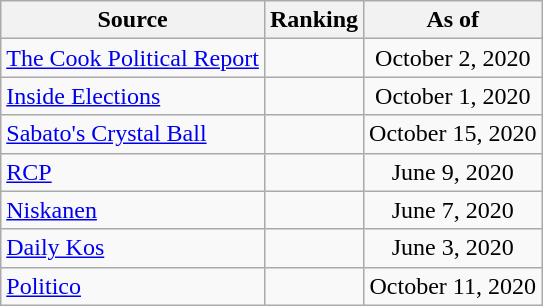<table class="wikitable" style="text-align:center">
<tr>
<th>Source</th>
<th>Ranking</th>
<th>As of</th>
</tr>
<tr>
<td align=left><a href='#'>The Cook Political Report</a></td>
<td></td>
<td>October 2, 2020</td>
</tr>
<tr>
<td align=left><a href='#'>Inside Elections</a></td>
<td></td>
<td>October 1, 2020</td>
</tr>
<tr>
<td align=left><a href='#'>Sabato's Crystal Ball</a></td>
<td></td>
<td>October 15, 2020</td>
</tr>
<tr>
<td align="left"><a href='#'>RCP</a></td>
<td></td>
<td>June 9, 2020</td>
</tr>
<tr>
<td align="left"><a href='#'>Niskanen</a></td>
<td></td>
<td>June 7, 2020</td>
</tr>
<tr>
<td align="left"><a href='#'>Daily Kos</a></td>
<td></td>
<td>June 3, 2020</td>
</tr>
<tr>
<td align="left"><a href='#'>Politico</a></td>
<td></td>
<td>October 11, 2020</td>
</tr>
</table>
